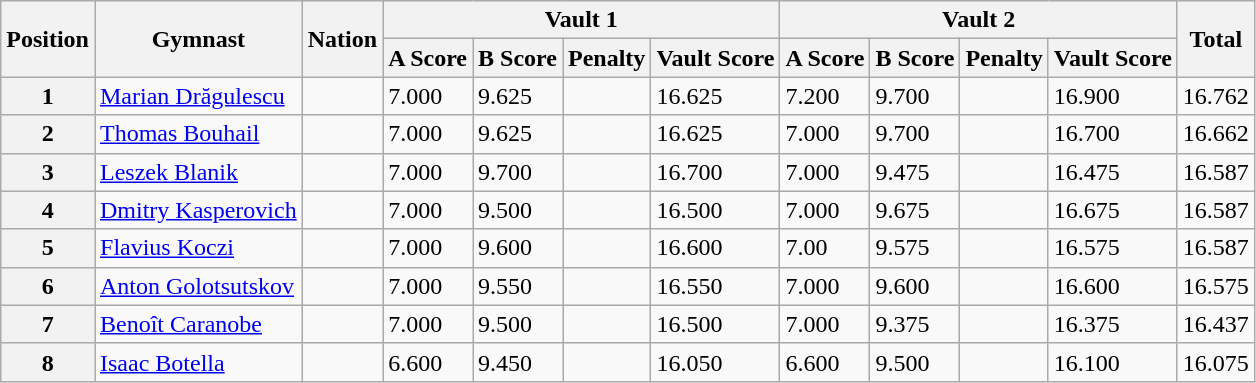<table class="wikitable sortable" style="text-align:left;">
<tr>
<th rowspan=2>Position</th>
<th rowspan=2>Gymnast</th>
<th rowspan=2>Nation</th>
<th colspan=4>Vault 1</th>
<th colspan=4>Vault 2</th>
<th rowspan=2>Total</th>
</tr>
<tr>
<th>A Score</th>
<th>B Score</th>
<th>Penalty</th>
<th>Vault Score</th>
<th>A Score</th>
<th>B Score</th>
<th>Penalty</th>
<th>Vault Score</th>
</tr>
<tr>
<th>1</th>
<td align=left><a href='#'>Marian Drăgulescu</a></td>
<td align=left></td>
<td>7.000</td>
<td>9.625</td>
<td></td>
<td>16.625</td>
<td>7.200</td>
<td>9.700</td>
<td></td>
<td>16.900</td>
<td>16.762</td>
</tr>
<tr>
<th>2</th>
<td align=left><a href='#'>Thomas Bouhail</a></td>
<td align=left></td>
<td>7.000</td>
<td>9.625</td>
<td></td>
<td>16.625</td>
<td>7.000</td>
<td>9.700</td>
<td></td>
<td>16.700</td>
<td>16.662</td>
</tr>
<tr>
<th>3</th>
<td align=left><a href='#'>Leszek Blanik</a></td>
<td align=left></td>
<td>7.000</td>
<td>9.700</td>
<td></td>
<td>16.700</td>
<td>7.000</td>
<td>9.475</td>
<td></td>
<td>16.475</td>
<td>16.587</td>
</tr>
<tr>
<th>4</th>
<td align=left><a href='#'>Dmitry Kasperovich</a></td>
<td align=left></td>
<td>7.000</td>
<td>9.500</td>
<td></td>
<td>16.500</td>
<td>7.000</td>
<td>9.675</td>
<td></td>
<td>16.675</td>
<td>16.587</td>
</tr>
<tr>
<th>5</th>
<td align=left><a href='#'>Flavius Koczi</a></td>
<td align=left></td>
<td>7.000</td>
<td>9.600</td>
<td></td>
<td>16.600</td>
<td>7.00</td>
<td>9.575</td>
<td></td>
<td>16.575</td>
<td>16.587</td>
</tr>
<tr>
<th>6</th>
<td align=left><a href='#'>Anton Golotsutskov</a></td>
<td align=left></td>
<td>7.000</td>
<td>9.550</td>
<td></td>
<td>16.550</td>
<td>7.000</td>
<td>9.600</td>
<td></td>
<td>16.600</td>
<td>16.575</td>
</tr>
<tr>
<th>7</th>
<td align=left><a href='#'>Benoît Caranobe</a></td>
<td align=left></td>
<td>7.000</td>
<td>9.500</td>
<td></td>
<td>16.500</td>
<td>7.000</td>
<td>9.375</td>
<td></td>
<td>16.375</td>
<td>16.437</td>
</tr>
<tr>
<th>8</th>
<td align=left><a href='#'>Isaac Botella</a></td>
<td align=left></td>
<td>6.600</td>
<td>9.450</td>
<td></td>
<td>16.050</td>
<td>6.600</td>
<td>9.500</td>
<td></td>
<td>16.100</td>
<td>16.075</td>
</tr>
</table>
